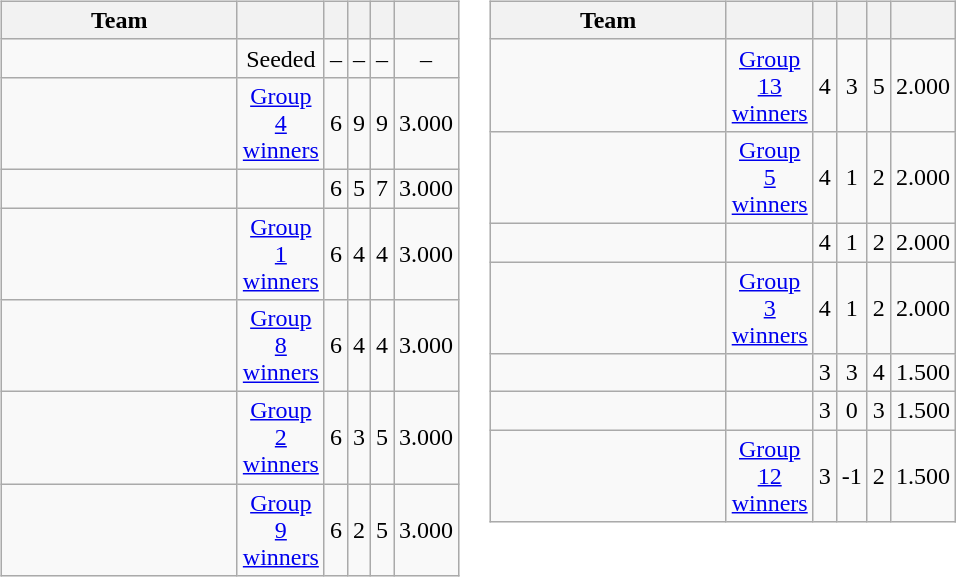<table>
<tr valign=top>
<td><br><table class="wikitable" style="text-align: center;">
<tr>
<th width=150>Team</th>
<th width=35></th>
<th width=8></th>
<th width=8></th>
<th width=8></th>
<th width=8></th>
</tr>
<tr>
<td align=left></td>
<td>Seeded</td>
<td>–</td>
<td>–</td>
<td>–</td>
<td>–</td>
</tr>
<tr>
<td align=left></td>
<td><a href='#'>Group 4 winners</a></td>
<td>6</td>
<td>9</td>
<td>9</td>
<td>3.000</td>
</tr>
<tr>
<td align=left></td>
<td></td>
<td>6</td>
<td>5</td>
<td>7</td>
<td>3.000</td>
</tr>
<tr>
<td align=left></td>
<td><a href='#'>Group 1 winners</a></td>
<td>6</td>
<td>4</td>
<td>4</td>
<td>3.000</td>
</tr>
<tr>
<td align=left></td>
<td><a href='#'>Group 8 winners</a></td>
<td>6</td>
<td>4</td>
<td>4</td>
<td>3.000</td>
</tr>
<tr>
<td align=left></td>
<td><a href='#'>Group 2 winners</a></td>
<td>6</td>
<td>3</td>
<td>5</td>
<td>3.000</td>
</tr>
<tr>
<td align=left></td>
<td><a href='#'>Group 9 winners</a></td>
<td>6</td>
<td>2</td>
<td>5</td>
<td>3.000</td>
</tr>
</table>
</td>
<td><br><table class="wikitable" style="text-align: center;">
<tr>
<th width=150>Team</th>
<th width=35></th>
<th width=8></th>
<th width=8></th>
<th width=8></th>
<th width=8></th>
</tr>
<tr>
<td align=left></td>
<td><a href='#'>Group 13 winners</a></td>
<td>4</td>
<td>3</td>
<td>5</td>
<td>2.000</td>
</tr>
<tr>
<td align=left></td>
<td><a href='#'>Group 5 winners</a></td>
<td>4</td>
<td>1</td>
<td>2</td>
<td>2.000</td>
</tr>
<tr>
<td align=left></td>
<td></td>
<td>4</td>
<td>1</td>
<td>2</td>
<td>2.000</td>
</tr>
<tr>
<td align=left></td>
<td><a href='#'>Group 3 winners</a></td>
<td>4</td>
<td>1</td>
<td>2</td>
<td>2.000</td>
</tr>
<tr>
<td align=left></td>
<td></td>
<td>3</td>
<td>3</td>
<td>4</td>
<td>1.500</td>
</tr>
<tr>
<td align=left></td>
<td></td>
<td>3</td>
<td>0</td>
<td>3</td>
<td>1.500</td>
</tr>
<tr>
<td align=left></td>
<td><a href='#'>Group 12 winners</a></td>
<td>3</td>
<td>-1</td>
<td>2</td>
<td>1.500</td>
</tr>
</table>
</td>
</tr>
</table>
